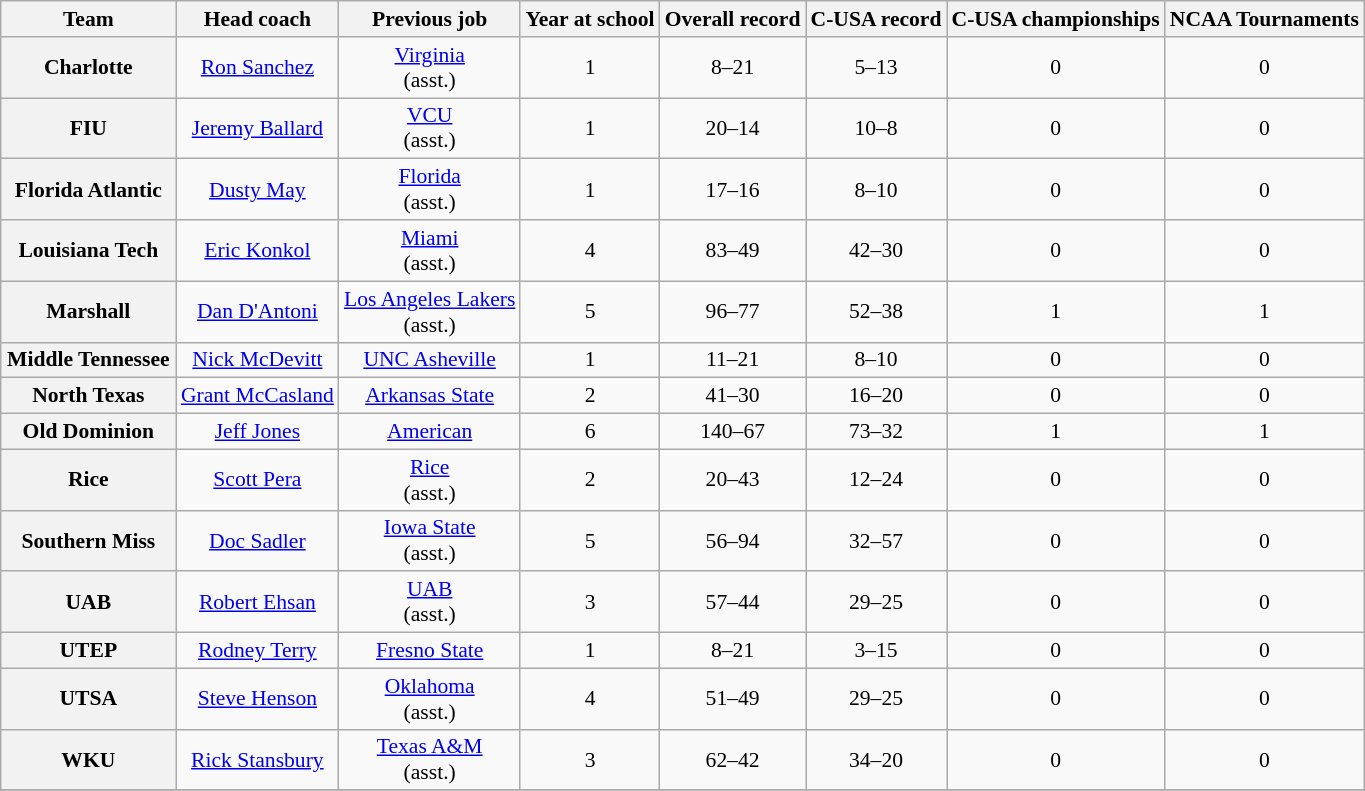<table class="wikitable sortable" style="text-align: center;font-size:90%;">
<tr>
<th width="110">Team</th>
<th>Head coach</th>
<th>Previous job</th>
<th>Year at school</th>
<th>Overall record</th>
<th>C-USA record</th>
<th>C-USA championships</th>
<th>NCAA Tournaments</th>
</tr>
<tr>
<th style=>Charlotte</th>
<td><a href='#'>Ron Sanchez</a></td>
<td><a href='#'>Virginia</a><br>(asst.)</td>
<td>1</td>
<td>8–21</td>
<td>5–13</td>
<td>0</td>
<td>0</td>
</tr>
<tr>
<th style=>FIU</th>
<td><a href='#'>Jeremy Ballard</a></td>
<td><a href='#'>VCU</a><br>(asst.)</td>
<td>1</td>
<td>20–14</td>
<td>10–8</td>
<td>0</td>
<td>0</td>
</tr>
<tr>
<th style=>Florida Atlantic</th>
<td><a href='#'>Dusty May</a></td>
<td><a href='#'>Florida</a><br>(asst.)</td>
<td>1</td>
<td>17–16</td>
<td>8–10</td>
<td>0</td>
<td>0</td>
</tr>
<tr>
<th style=>Louisiana Tech</th>
<td><a href='#'>Eric Konkol</a></td>
<td><a href='#'>Miami</a><br>(asst.)</td>
<td>4</td>
<td>83–49</td>
<td>42–30</td>
<td>0</td>
<td>0</td>
</tr>
<tr>
<th style=>Marshall</th>
<td><a href='#'>Dan D'Antoni</a></td>
<td><a href='#'>Los Angeles Lakers</a><br>(asst.)</td>
<td>5</td>
<td>96–77</td>
<td>52–38</td>
<td>1</td>
<td>1</td>
</tr>
<tr>
<th style=>Middle Tennessee</th>
<td><a href='#'>Nick McDevitt</a></td>
<td><a href='#'>UNC Asheville</a></td>
<td>1</td>
<td>11–21</td>
<td>8–10</td>
<td>0</td>
<td>0</td>
</tr>
<tr>
<th style=>North Texas</th>
<td><a href='#'>Grant McCasland</a></td>
<td><a href='#'>Arkansas State</a></td>
<td>2</td>
<td>41–30</td>
<td>16–20</td>
<td>0</td>
<td>0</td>
</tr>
<tr>
<th style=>Old Dominion</th>
<td><a href='#'>Jeff Jones</a></td>
<td><a href='#'>American</a></td>
<td>6</td>
<td>140–67</td>
<td>73–32</td>
<td>1</td>
<td>1</td>
</tr>
<tr>
<th style=>Rice</th>
<td><a href='#'>Scott Pera</a></td>
<td><a href='#'>Rice</a><br>(asst.)</td>
<td>2</td>
<td>20–43</td>
<td>12–24</td>
<td>0</td>
<td>0</td>
</tr>
<tr>
<th style=>Southern Miss</th>
<td><a href='#'>Doc Sadler</a></td>
<td><a href='#'>Iowa State</a><br>(asst.)</td>
<td>5</td>
<td>56–94</td>
<td>32–57</td>
<td>0</td>
<td>0</td>
</tr>
<tr>
<th style=>UAB</th>
<td><a href='#'>Robert Ehsan</a></td>
<td><a href='#'>UAB</a><br>(asst.)</td>
<td>3</td>
<td>57–44</td>
<td>29–25</td>
<td>0</td>
<td>0</td>
</tr>
<tr>
<th style=>UTEP</th>
<td><a href='#'>Rodney Terry</a></td>
<td><a href='#'>Fresno State</a></td>
<td>1</td>
<td>8–21</td>
<td>3–15</td>
<td>0</td>
<td>0</td>
</tr>
<tr>
<th style=>UTSA</th>
<td><a href='#'>Steve Henson</a></td>
<td><a href='#'>Oklahoma</a><br>(asst.)</td>
<td>4</td>
<td>51–49</td>
<td>29–25</td>
<td>0</td>
<td>0</td>
</tr>
<tr>
<th style=>WKU</th>
<td><a href='#'>Rick Stansbury</a></td>
<td><a href='#'>Texas A&M</a><br>(asst.)</td>
<td>3</td>
<td>62–42</td>
<td>34–20</td>
<td>0</td>
<td>0</td>
</tr>
<tr>
</tr>
</table>
